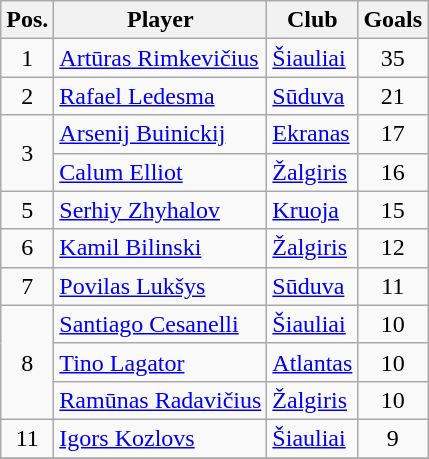<table class="wikitable">
<tr>
<th>Pos.</th>
<th>Player</th>
<th>Club</th>
<th>Goals</th>
</tr>
<tr>
<td align="center">1</td>
<td> <a href='#'>Artūras Rimkevičius</a></td>
<td><a href='#'>Šiauliai</a></td>
<td align="center">35</td>
</tr>
<tr>
<td align="center">2</td>
<td> <a href='#'>Rafael Ledesma</a></td>
<td><a href='#'>Sūduva</a></td>
<td align="center">21</td>
</tr>
<tr>
<td rowspan=2 align="center">3</td>
<td> <a href='#'>Arsenij Buinickij</a></td>
<td><a href='#'>Ekranas</a></td>
<td align="center">17</td>
</tr>
<tr>
<td> <a href='#'>Calum Elliot</a></td>
<td><a href='#'>Žalgiris</a></td>
<td align="center">16</td>
</tr>
<tr>
<td align="center">5</td>
<td> <a href='#'>Serhiy Zhyhalov</a></td>
<td><a href='#'>Kruoja</a></td>
<td align="center">15</td>
</tr>
<tr>
<td align="center">6</td>
<td> <a href='#'>Kamil Bilinski</a></td>
<td><a href='#'>Žalgiris</a></td>
<td align="center">12</td>
</tr>
<tr>
<td align="center">7</td>
<td> <a href='#'>Povilas Lukšys</a></td>
<td><a href='#'>Sūduva</a></td>
<td align="center">11</td>
</tr>
<tr>
<td rowspan=3 align="center">8</td>
<td> <a href='#'>Santiago Cesanelli</a></td>
<td><a href='#'>Šiauliai</a></td>
<td align="center">10</td>
</tr>
<tr>
<td> <a href='#'>Tino Lagator</a></td>
<td><a href='#'>Atlantas</a></td>
<td align="center">10</td>
</tr>
<tr>
<td> <a href='#'>Ramūnas Radavičius</a></td>
<td><a href='#'>Žalgiris</a></td>
<td align="center">10</td>
</tr>
<tr>
<td align="center">11</td>
<td> <a href='#'>Igors Kozlovs</a></td>
<td><a href='#'>Šiauliai</a></td>
<td align="center">9</td>
</tr>
<tr>
</tr>
</table>
